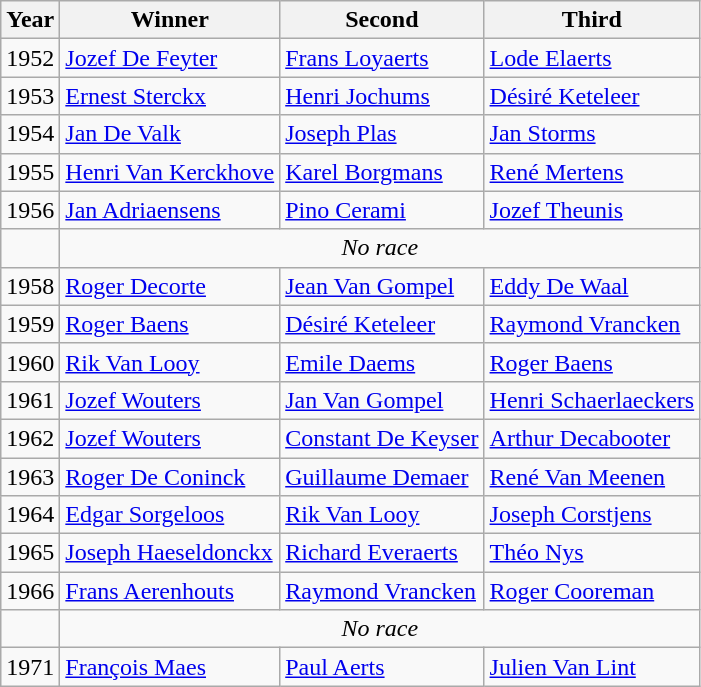<table class="wikitable">
<tr>
<th>Year</th>
<th>Winner</th>
<th>Second</th>
<th>Third</th>
</tr>
<tr>
<td>1952</td>
<td> <a href='#'>Jozef De Feyter</a></td>
<td> <a href='#'>Frans Loyaerts</a></td>
<td> <a href='#'>Lode Elaerts</a></td>
</tr>
<tr>
<td>1953</td>
<td> <a href='#'>Ernest Sterckx</a></td>
<td> <a href='#'>Henri Jochums</a></td>
<td> <a href='#'>Désiré Keteleer</a></td>
</tr>
<tr>
<td>1954</td>
<td> <a href='#'>Jan De Valk</a></td>
<td> <a href='#'>Joseph Plas</a></td>
<td> <a href='#'>Jan Storms</a></td>
</tr>
<tr>
<td>1955</td>
<td> <a href='#'>Henri Van Kerckhove</a></td>
<td> <a href='#'>Karel Borgmans</a></td>
<td> <a href='#'>René Mertens</a></td>
</tr>
<tr>
<td>1956</td>
<td> <a href='#'>Jan Adriaensens</a></td>
<td> <a href='#'>Pino Cerami</a></td>
<td> <a href='#'>Jozef Theunis</a></td>
</tr>
<tr>
<td></td>
<td colspan="3" align="center"><em>No race</em></td>
</tr>
<tr>
<td>1958</td>
<td> <a href='#'>Roger Decorte</a></td>
<td> <a href='#'>Jean Van Gompel</a></td>
<td> <a href='#'>Eddy De Waal</a></td>
</tr>
<tr>
<td>1959</td>
<td> <a href='#'>Roger Baens</a></td>
<td> <a href='#'>Désiré Keteleer</a></td>
<td> <a href='#'>Raymond Vrancken</a></td>
</tr>
<tr>
<td>1960</td>
<td> <a href='#'>Rik Van Looy</a></td>
<td> <a href='#'>Emile Daems</a></td>
<td> <a href='#'>Roger Baens</a></td>
</tr>
<tr>
<td>1961</td>
<td> <a href='#'>Jozef Wouters</a></td>
<td> <a href='#'>Jan Van Gompel</a></td>
<td> <a href='#'>Henri Schaerlaeckers</a></td>
</tr>
<tr>
<td>1962</td>
<td> <a href='#'>Jozef Wouters</a></td>
<td> <a href='#'>Constant De Keyser</a></td>
<td> <a href='#'>Arthur Decabooter</a></td>
</tr>
<tr>
<td>1963</td>
<td> <a href='#'>Roger De Coninck</a></td>
<td> <a href='#'>Guillaume Demaer</a></td>
<td> <a href='#'>René Van Meenen</a></td>
</tr>
<tr>
<td>1964</td>
<td> <a href='#'>Edgar Sorgeloos</a></td>
<td> <a href='#'>Rik Van Looy</a></td>
<td> <a href='#'>Joseph Corstjens</a></td>
</tr>
<tr>
<td>1965</td>
<td> <a href='#'>Joseph Haeseldonckx</a></td>
<td> <a href='#'>Richard Everaerts</a></td>
<td> <a href='#'>Théo Nys</a></td>
</tr>
<tr>
<td>1966</td>
<td> <a href='#'>Frans Aerenhouts</a></td>
<td> <a href='#'>Raymond Vrancken</a></td>
<td> <a href='#'>Roger Cooreman</a></td>
</tr>
<tr>
<td></td>
<td colspan="3" align="center"><em>No race</em></td>
</tr>
<tr>
<td>1971</td>
<td> <a href='#'>François Maes</a></td>
<td> <a href='#'>Paul Aerts</a></td>
<td> <a href='#'>Julien Van Lint</a></td>
</tr>
</table>
